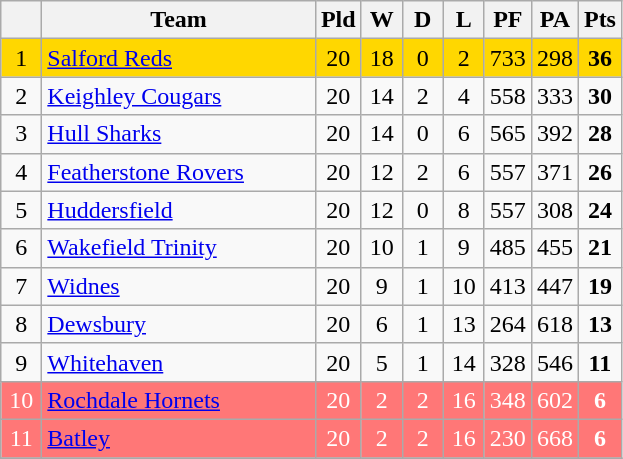<table class="wikitable" style="text-align:center;">
<tr>
<th width=20 abbr="Position"></th>
<th width=175>Team</th>
<th width=20 abbr="Played">Pld</th>
<th width=20 abbr="Won">W</th>
<th width=20 abbr="Drawn">D</th>
<th width=20 abbr="Lost">L</th>
<th width=20 abbr="Points for">PF</th>
<th width=20 abbr="Points against">PA</th>
<th width=20 abbr="Points">Pts</th>
</tr>
<tr style="background:#FFD700;">
<td>1</td>
<td style="text-align:left;"><a href='#'>Salford Reds</a></td>
<td>20</td>
<td>18</td>
<td>0</td>
<td>2</td>
<td>733</td>
<td>298</td>
<td><strong>36</strong></td>
</tr>
<tr>
<td>2</td>
<td style="text-align:left;"><a href='#'>Keighley Cougars</a></td>
<td>20</td>
<td>14</td>
<td>2</td>
<td>4</td>
<td>558</td>
<td>333</td>
<td><strong>30</strong></td>
</tr>
<tr>
<td>3</td>
<td style="text-align:left;"><a href='#'>Hull Sharks</a></td>
<td>20</td>
<td>14</td>
<td>0</td>
<td>6</td>
<td>565</td>
<td>392</td>
<td><strong>28</strong></td>
</tr>
<tr>
<td>4</td>
<td style="text-align:left;"><a href='#'>Featherstone Rovers</a></td>
<td>20</td>
<td>12</td>
<td>2</td>
<td>6</td>
<td>557</td>
<td>371</td>
<td><strong>26</strong></td>
</tr>
<tr>
<td>5</td>
<td style="text-align:left;"><a href='#'>Huddersfield</a></td>
<td>20</td>
<td>12</td>
<td>0</td>
<td>8</td>
<td>557</td>
<td>308</td>
<td><strong>24</strong></td>
</tr>
<tr>
<td>6</td>
<td style="text-align:left;"><a href='#'>Wakefield Trinity</a></td>
<td>20</td>
<td>10</td>
<td>1</td>
<td>9</td>
<td>485</td>
<td>455</td>
<td><strong>21</strong></td>
</tr>
<tr>
<td>7</td>
<td style="text-align:left;"><a href='#'>Widnes</a></td>
<td>20</td>
<td>9</td>
<td>1</td>
<td>10</td>
<td>413</td>
<td>447</td>
<td><strong>19</strong></td>
</tr>
<tr>
<td>8</td>
<td style="text-align:left;"><a href='#'>Dewsbury</a></td>
<td>20</td>
<td>6</td>
<td>1</td>
<td>13</td>
<td>264</td>
<td>618</td>
<td><strong>13</strong></td>
</tr>
<tr>
<td>9</td>
<td style="text-align:left;"><a href='#'>Whitehaven</a></td>
<td>20</td>
<td>5</td>
<td>1</td>
<td>14</td>
<td>328</td>
<td>546</td>
<td><strong>11</strong></td>
</tr>
<tr style="background:#ff7777;color:white">
<td>10</td>
<td style="text-align:left;"><a href='#'>Rochdale Hornets</a></td>
<td>20</td>
<td>2</td>
<td>2</td>
<td>16</td>
<td>348</td>
<td>602</td>
<td><strong>6</strong></td>
</tr>
<tr style="background:#ff7777;color:white">
<td>11</td>
<td style="text-align:left;"><a href='#'>Batley</a></td>
<td>20</td>
<td>2</td>
<td>2</td>
<td>16</td>
<td>230</td>
<td>668</td>
<td><strong>6</strong></td>
</tr>
<tr>
</tr>
</table>
